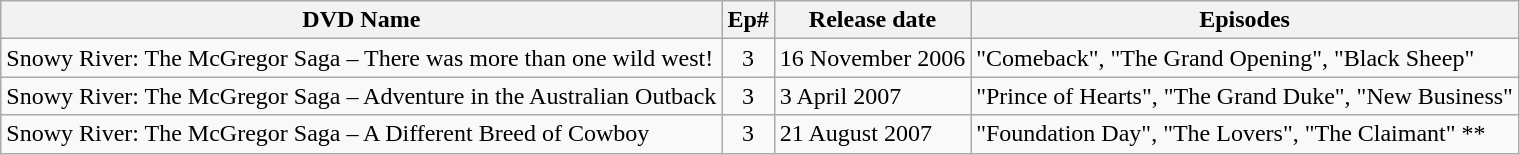<table class="wikitable">
<tr>
<th>DVD Name</th>
<th>Ep#</th>
<th>Release date</th>
<th>Episodes</th>
</tr>
<tr>
<td>Snowy River: The McGregor Saga – There was more than one wild west!</td>
<td style="text-align:center;">3</td>
<td>16 November 2006</td>
<td>"Comeback", "The Grand Opening", "Black Sheep"</td>
</tr>
<tr>
<td>Snowy River: The McGregor Saga – Adventure in the Australian Outback</td>
<td style="text-align:center;">3</td>
<td>3 April 2007</td>
<td>"Prince of Hearts", "The Grand Duke", "New Business"</td>
</tr>
<tr>
<td>Snowy River: The McGregor Saga – A Different Breed of Cowboy</td>
<td style="text-align:center;">3</td>
<td>21 August 2007</td>
<td>"Foundation Day", "The Lovers", "The Claimant" **</td>
</tr>
</table>
